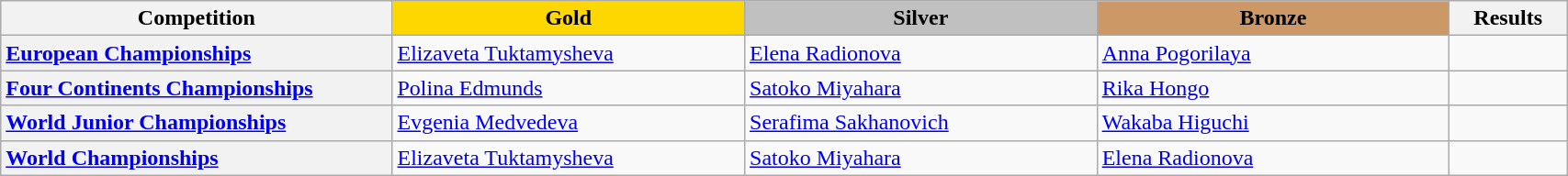<table class="wikitable unsortable" style="text-align:left; width:90%">
<tr>
<th scope="col" style="text-align:center; width:25%">Competition</th>
<td scope="col" style="text-align:center; width:22.5%; background:gold"><strong>Gold</strong></td>
<td scope="col" style="text-align:center; width:22.5%; background:silver"><strong>Silver</strong></td>
<td scope="col" style="text-align:center; width:22.5%; background:#c96"><strong>Bronze</strong></td>
<th scope="col" style="text-align:center; width:7.5%">Results</th>
</tr>
<tr>
<th scope="row" style="text-align:left"> <a href='#'>European Championships</a></th>
<td> <a href='#'>Elizaveta Tuktamysheva</a></td>
<td> <a href='#'>Elena Radionova</a></td>
<td> <a href='#'>Anna Pogorilaya</a></td>
<td></td>
</tr>
<tr>
<th scope="row" style="text-align:left"> <a href='#'>Four Continents Championships</a></th>
<td> <a href='#'>Polina Edmunds</a></td>
<td> <a href='#'>Satoko Miyahara</a></td>
<td> <a href='#'>Rika Hongo</a></td>
<td></td>
</tr>
<tr>
<th scope="row" style="text-align:left"> <a href='#'>World Junior Championships</a></th>
<td> <a href='#'>Evgenia Medvedeva</a></td>
<td> <a href='#'>Serafima Sakhanovich</a></td>
<td> <a href='#'>Wakaba Higuchi</a></td>
<td></td>
</tr>
<tr>
<th scope="row" style="text-align:left"> <a href='#'>World Championships</a></th>
<td> <a href='#'>Elizaveta Tuktamysheva</a></td>
<td> <a href='#'>Satoko Miyahara</a></td>
<td> <a href='#'>Elena Radionova</a></td>
<td></td>
</tr>
</table>
